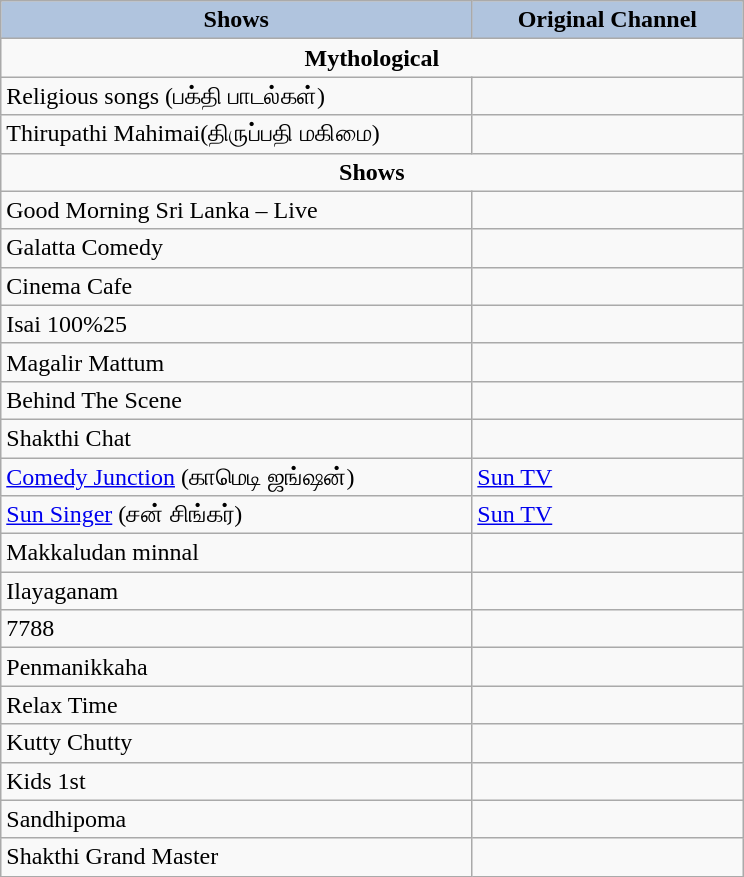<table class="wikitable" |->
<tr>
<th style="width:230pt; background:LightSteelBlue;">Shows</th>
<th style="width:130pt; background:LightSteelBlue;">Original Channel</th>
</tr>
<tr>
<td colspan="3" style="text-align:center;"><strong>Mythological</strong></td>
</tr>
<tr>
<td>Religious songs (பக்தி பாடல்கள்)</td>
<td></td>
</tr>
<tr>
<td>Thirupathi Mahimai(திருப்பதி மகிமை)</td>
<td></td>
</tr>
<tr>
<td colspan="3" style="text-align:center;"><strong>Shows</strong></td>
</tr>
<tr>
<td>Good Morning Sri Lanka – Live</td>
<td></td>
</tr>
<tr>
<td>Galatta Comedy</td>
<td></td>
</tr>
<tr>
<td>Cinema Cafe</td>
<td></td>
</tr>
<tr>
<td>Isai 100%25</td>
<td></td>
</tr>
<tr>
<td>Magalir Mattum</td>
<td></td>
</tr>
<tr>
<td>Behind The Scene</td>
<td></td>
</tr>
<tr>
<td>Shakthi Chat</td>
<td></td>
</tr>
<tr>
<td><a href='#'>Comedy Junction</a> (காமெடி ஜங்ஷன்)</td>
<td><a href='#'>Sun TV</a></td>
</tr>
<tr>
<td><a href='#'>Sun Singer</a> (சன் சிங்கர்)</td>
<td><a href='#'>Sun TV</a></td>
</tr>
<tr>
<td>Makkaludan minnal</td>
<td></td>
</tr>
<tr>
<td>Ilayaganam</td>
<td></td>
</tr>
<tr>
<td>7788</td>
<td></td>
</tr>
<tr>
<td>Penmanikkaha</td>
<td></td>
</tr>
<tr>
<td>Relax Time</td>
<td></td>
</tr>
<tr>
<td>Kutty Chutty</td>
<td></td>
</tr>
<tr>
<td>Kids 1st</td>
<td></td>
</tr>
<tr>
<td>Sandhipoma</td>
<td></td>
</tr>
<tr>
<td>Shakthi Grand Master</td>
<td></td>
</tr>
</table>
